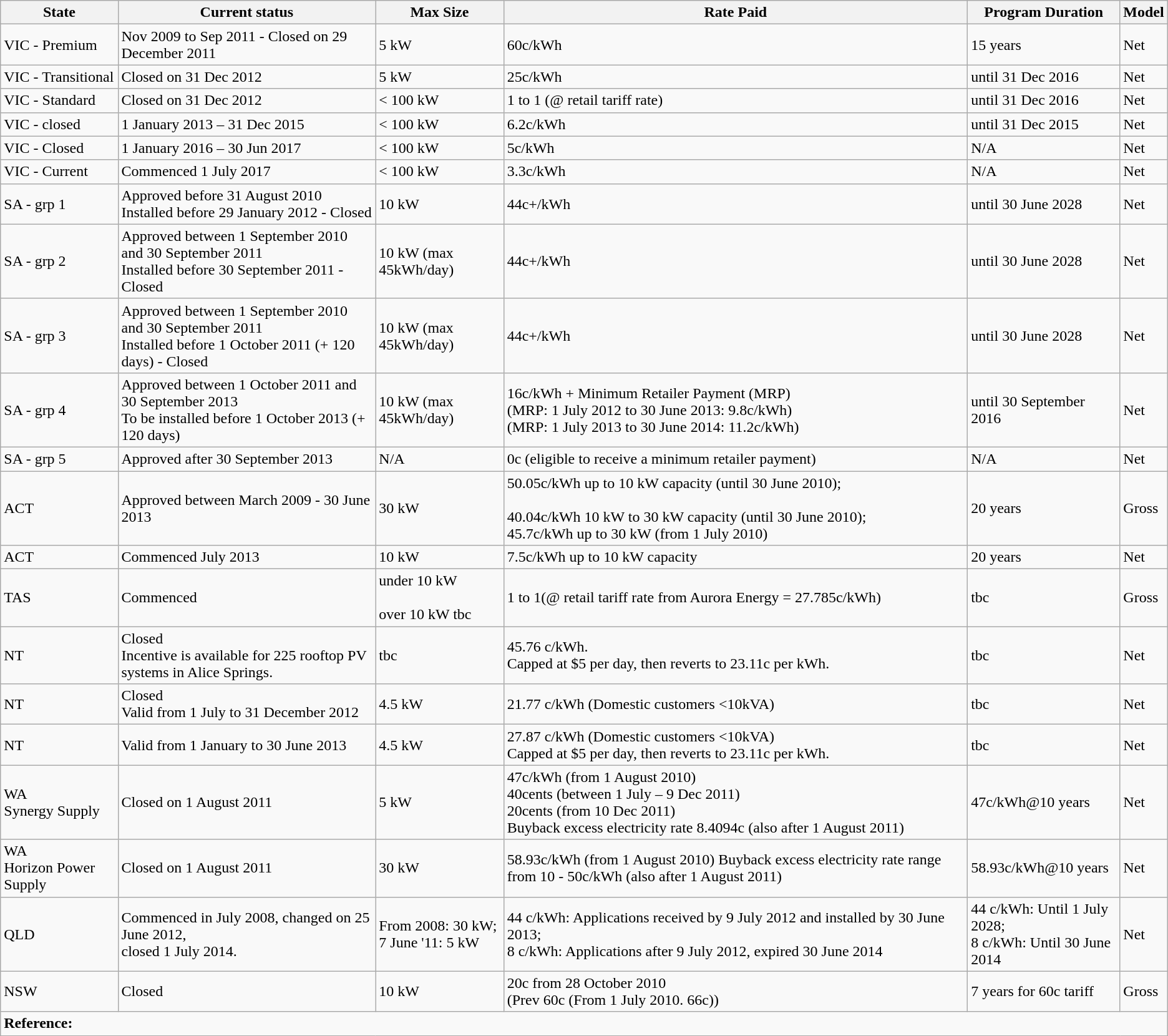<table class="wikitable" border="1">
<tr>
<th>State</th>
<th>Current status</th>
<th>Max Size</th>
<th>Rate Paid</th>
<th>Program Duration</th>
<th>Model</th>
</tr>
<tr>
<td>VIC - Premium</td>
<td>Nov 2009 to Sep 2011 - Closed on 29 December 2011</td>
<td>5 kW</td>
<td>60c/kWh</td>
<td>15 years</td>
<td>Net</td>
</tr>
<tr>
<td>VIC - Transitional</td>
<td>Closed on 31 Dec 2012</td>
<td>5 kW</td>
<td>25c/kWh</td>
<td>until 31 Dec 2016</td>
<td>Net</td>
</tr>
<tr>
<td>VIC - Standard</td>
<td>Closed on 31 Dec 2012</td>
<td>< 100 kW</td>
<td>1 to 1 (@ retail tariff rate)</td>
<td>until 31 Dec 2016</td>
<td>Net</td>
</tr>
<tr>
<td>VIC - closed</td>
<td>1 January 2013 – 31 Dec 2015</td>
<td>< 100 kW</td>
<td>6.2c/kWh</td>
<td>until 31 Dec 2015</td>
<td>Net</td>
</tr>
<tr>
<td>VIC - Closed</td>
<td>1 January 2016 – 30 Jun 2017</td>
<td>< 100 kW</td>
<td>5c/kWh</td>
<td>N/A</td>
<td>Net</td>
</tr>
<tr>
<td>VIC - Current</td>
<td>Commenced 1 July 2017</td>
<td>< 100 kW</td>
<td>3.3c/kWh</td>
<td>N/A</td>
<td>Net</td>
</tr>
<tr>
<td>SA - grp 1</td>
<td>Approved before 31 August 2010<br>Installed before 29 January 2012 - Closed</td>
<td>10 kW</td>
<td>44c+/kWh</td>
<td>until 30 June 2028</td>
<td>Net</td>
</tr>
<tr>
<td>SA - grp 2</td>
<td>Approved between 1 September 2010 and 30 September 2011<br>Installed before 30 September 2011 - Closed</td>
<td>10 kW (max 45kWh/day)</td>
<td>44c+/kWh</td>
<td>until 30 June 2028</td>
<td>Net</td>
</tr>
<tr>
<td>SA - grp 3</td>
<td>Approved between 1 September 2010 and 30 September 2011<br>Installed before 1 October 2011 (+ 120 days) - Closed</td>
<td>10 kW (max 45kWh/day)</td>
<td>44c+/kWh</td>
<td>until 30 June 2028</td>
<td>Net</td>
</tr>
<tr>
<td>SA - grp 4</td>
<td>Approved between 1 October 2011 and 30 September 2013<br>To be installed before 1 October 2013 (+ 120 days)</td>
<td>10 kW (max 45kWh/day)</td>
<td>16c/kWh + Minimum Retailer Payment (MRP)<br>(MRP: 1 July 2012 to 30 June 2013: 9.8c/kWh)<br>(MRP: 1 July 2013 to 30 June 2014: 11.2c/kWh)</td>
<td>until 30 September 2016</td>
<td>Net</td>
</tr>
<tr>
<td>SA - grp 5</td>
<td>Approved after 30 September 2013</td>
<td>N/A</td>
<td>0c (eligible to receive a minimum retailer payment)</td>
<td>N/A</td>
<td>Net</td>
</tr>
<tr>
<td>ACT</td>
<td>Approved between March 2009 - 30 June 2013</td>
<td>30 kW</td>
<td>50.05c/kWh up to 10 kW capacity (until 30 June 2010);<br><br>40.04c/kWh 10 kW to 30 kW capacity (until 30 June 2010);<br>
45.7c/kWh up to 30 kW (from 1 July 2010)</td>
<td>20 years</td>
<td>Gross</td>
</tr>
<tr>
<td>ACT</td>
<td>Commenced July 2013</td>
<td>10 kW</td>
<td>7.5c/kWh up to 10 kW capacity</td>
<td>20 years</td>
<td>Net</td>
</tr>
<tr>
<td>TAS</td>
<td>Commenced</td>
<td>under 10 kW<br><br>over 10 kW tbc</td>
<td>1 to 1(@ retail tariff rate from Aurora Energy = 27.785c/kWh)</td>
<td>tbc</td>
<td>Gross</td>
</tr>
<tr>
<td>NT</td>
<td>Closed<br>Incentive is available for 225 rooftop PV<br>systems in Alice Springs.</td>
<td>tbc</td>
<td>45.76 c/kWh.<br>Capped at $5 per day,
then reverts to 23.11c per kWh.</td>
<td>tbc</td>
<td>Net</td>
</tr>
<tr>
<td>NT</td>
<td>Closed<br>Valid from 1 July to 31 December 2012</td>
<td>4.5 kW</td>
<td>21.77 c/kWh (Domestic customers <10kVA)</td>
<td>tbc</td>
<td>Net</td>
</tr>
<tr>
<td>NT</td>
<td>Valid from 1 January to 30 June 2013</td>
<td>4.5 kW</td>
<td>27.87 c/kWh (Domestic customers <10kVA)<br>Capped at $5 per day,
then reverts to 23.11c per kWh.</td>
<td>tbc</td>
<td>Net</td>
</tr>
<tr>
<td>WA<br>Synergy Supply</td>
<td>Closed on 1 August 2011</td>
<td>5 kW</td>
<td>47c/kWh (from 1 August 2010)<br>40cents (between 1 July – 9 Dec 2011)<br>20cents (from 10 Dec 2011)<br>Buyback excess electricity rate 8.4094c (also after 1 August 2011)</td>
<td>47c/kWh@10 years</td>
<td>Net</td>
</tr>
<tr>
<td>WA<br>Horizon Power Supply</td>
<td>Closed on 1 August 2011</td>
<td>30 kW</td>
<td>58.93c/kWh (from 1 August 2010) Buyback excess electricity rate range from 10 - 50c/kWh (also after 1 August 2011)</td>
<td>58.93c/kWh@10 years</td>
<td>Net</td>
</tr>
<tr>
<td>QLD</td>
<td>Commenced in July 2008, changed on 25 June 2012,<br>closed 1 July 2014.</td>
<td>From 2008: 30 kW;<br> 7 June '11: 5 kW</td>
<td>44 c/kWh: Applications received by 9 July 2012 and installed by 30 June 2013;<br>8 c/kWh: Applications after 9 July 2012, expired 30 June 2014</td>
<td>44 c/kWh: Until 1 July 2028;<br> 8 c/kWh: Until 30 June 2014</td>
<td>Net</td>
</tr>
<tr>
<td>NSW</td>
<td>Closed</td>
<td>10 kW</td>
<td>20c from 28 October 2010<br> (Prev 60c (From 1 July 2010. 66c))</td>
<td>7 years for 60c tariff</td>
<td>Gross</td>
</tr>
<tr>
<td colspan="6"><strong>Reference:</strong></td>
</tr>
</table>
